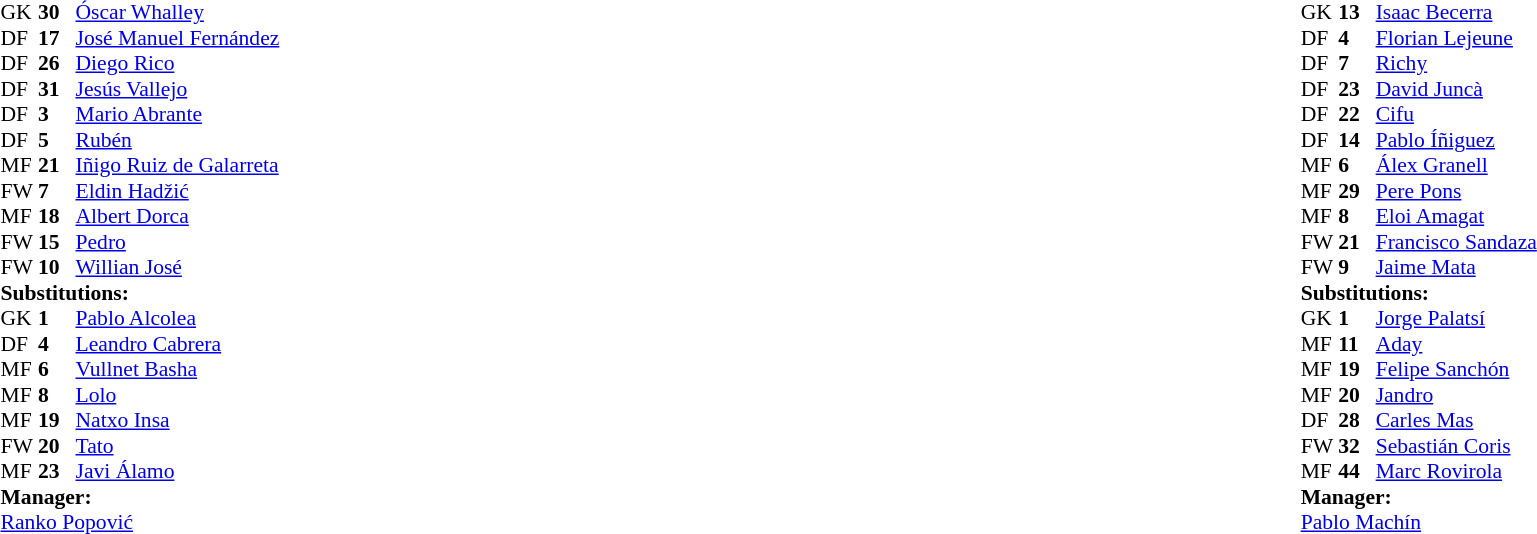<table width="100%">
<tr>
<td valign="top" width="50%"><br><table style="font-size: 90%" cellspacing="0" cellpadding="0">
<tr>
<th width="25"></th>
<th width="25"></th>
</tr>
<tr>
<td>GK</td>
<td><strong>30</strong></td>
<td> <a href='#'>Óscar Whalley</a></td>
</tr>
<tr>
<td>DF</td>
<td><strong>17</strong></td>
<td> <a href='#'>José Manuel Fernández</a></td>
</tr>
<tr>
<td>DF</td>
<td><strong>26</strong></td>
<td> <a href='#'>Diego Rico</a></td>
</tr>
<tr>
<td>DF</td>
<td><strong>31</strong></td>
<td> <a href='#'>Jesús Vallejo</a></td>
</tr>
<tr>
<td>DF</td>
<td><strong>3</strong></td>
<td> <a href='#'>Mario Abrante</a></td>
<td></td>
<td></td>
</tr>
<tr>
<td>DF</td>
<td><strong>5</strong></td>
<td> <a href='#'>Rubén</a></td>
<td></td>
<td></td>
</tr>
<tr>
<td>MF</td>
<td><strong>21</strong></td>
<td> <a href='#'>Iñigo Ruiz de Galarreta</a></td>
<td></td>
<td></td>
</tr>
<tr>
<td>FW</td>
<td><strong>7</strong></td>
<td> <a href='#'>Eldin Hadžić</a></td>
</tr>
<tr>
<td>MF</td>
<td><strong>18</strong></td>
<td> <a href='#'>Albert Dorca</a></td>
<td></td>
</tr>
<tr>
<td>FW</td>
<td><strong>15</strong></td>
<td> <a href='#'>Pedro</a></td>
</tr>
<tr>
<td>FW</td>
<td><strong>10</strong></td>
<td> <a href='#'>Willian José</a></td>
</tr>
<tr>
<td colspan=3><strong>Substitutions:</strong></td>
</tr>
<tr>
<td>GK</td>
<td><strong>1</strong></td>
<td> <a href='#'>Pablo Alcolea</a></td>
</tr>
<tr>
<td>DF</td>
<td><strong>4</strong></td>
<td> <a href='#'>Leandro Cabrera</a></td>
<td></td>
<td></td>
</tr>
<tr>
<td>MF</td>
<td><strong>6</strong></td>
<td> <a href='#'>Vullnet Basha</a></td>
<td></td>
<td></td>
</tr>
<tr>
<td>MF</td>
<td><strong>8</strong></td>
<td> <a href='#'>Lolo</a></td>
</tr>
<tr>
<td>MF</td>
<td><strong>19</strong></td>
<td> <a href='#'>Natxo Insa</a></td>
</tr>
<tr>
<td>FW</td>
<td><strong>20</strong></td>
<td> <a href='#'>Tato</a></td>
</tr>
<tr>
<td>MF</td>
<td><strong>23</strong></td>
<td> <a href='#'>Javi Álamo</a></td>
<td></td>
<td></td>
</tr>
<tr>
<td colspan=3><strong>Manager:</strong></td>
</tr>
<tr>
<td colspan=3> <a href='#'>Ranko Popović</a></td>
</tr>
</table>
</td>
<td valign="top"></td>
<td valign="top" width="50%"><br><table style="font-size: 90%" cellspacing="0" cellpadding="0" align="center">
<tr>
<th width=25></th>
<th width=25></th>
</tr>
<tr>
<td>GK</td>
<td><strong>13</strong></td>
<td> <a href='#'>Isaac Becerra</a></td>
</tr>
<tr>
<td>DF</td>
<td><strong>4</strong></td>
<td> <a href='#'>Florian Lejeune</a></td>
</tr>
<tr>
<td>DF</td>
<td><strong>7</strong></td>
<td> <a href='#'>Richy</a></td>
</tr>
<tr>
<td>DF</td>
<td><strong>23</strong></td>
<td> <a href='#'>David Juncà</a></td>
<td></td>
<td></td>
</tr>
<tr>
<td>DF</td>
<td><strong>22</strong></td>
<td> <a href='#'>Cifu</a></td>
</tr>
<tr>
<td>DF</td>
<td><strong>14</strong></td>
<td> <a href='#'>Pablo Íñiguez</a></td>
</tr>
<tr>
<td>MF</td>
<td><strong>6</strong></td>
<td> <a href='#'>Álex Granell</a></td>
</tr>
<tr>
<td>MF</td>
<td><strong>29</strong></td>
<td> <a href='#'>Pere Pons</a></td>
<td></td>
</tr>
<tr>
<td>MF</td>
<td><strong>8</strong></td>
<td> <a href='#'>Eloi Amagat</a></td>
<td></td>
<td></td>
</tr>
<tr>
<td>FW</td>
<td><strong>21</strong></td>
<td> <a href='#'>Francisco Sandaza</a></td>
<td></td>
<td></td>
</tr>
<tr>
<td>FW</td>
<td><strong>9</strong></td>
<td> <a href='#'>Jaime Mata</a></td>
</tr>
<tr>
<td colspan=3><strong>Substitutions:</strong></td>
</tr>
<tr>
<td>GK</td>
<td><strong>1</strong></td>
<td> <a href='#'>Jorge Palatsí</a></td>
</tr>
<tr>
<td>MF</td>
<td><strong>11</strong></td>
<td> <a href='#'>Aday</a></td>
<td></td>
<td></td>
</tr>
<tr>
<td>MF</td>
<td><strong>19</strong></td>
<td> <a href='#'>Felipe Sanchón</a></td>
<td></td>
<td></td>
</tr>
<tr>
<td>MF</td>
<td><strong>20</strong></td>
<td> <a href='#'>Jandro</a></td>
</tr>
<tr>
<td>DF</td>
<td><strong>28</strong></td>
<td> <a href='#'>Carles Mas</a></td>
</tr>
<tr>
<td>FW</td>
<td><strong>32</strong></td>
<td> <a href='#'>Sebastián Coris</a></td>
</tr>
<tr>
<td>MF</td>
<td><strong>44</strong></td>
<td> <a href='#'>Marc Rovirola</a></td>
<td></td>
<td></td>
</tr>
<tr>
<td colspan=3><strong>Manager:</strong></td>
</tr>
<tr>
<td colspan=3> <a href='#'>Pablo Machín</a></td>
</tr>
</table>
</td>
</tr>
</table>
